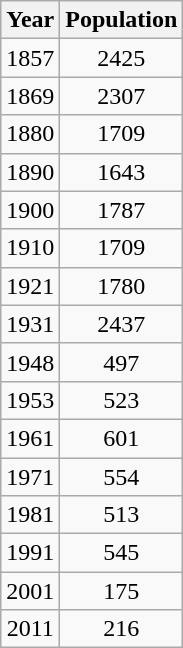<table class=wikitable>
<tr>
<th>Year</th>
<th>Population</th>
</tr>
<tr>
<td align=center>1857</td>
<td align=center>2425</td>
</tr>
<tr>
<td align=center>1869</td>
<td align=center>2307</td>
</tr>
<tr>
<td align=center>1880</td>
<td align=center>1709</td>
</tr>
<tr>
<td align=center>1890</td>
<td align=center>1643</td>
</tr>
<tr>
<td align=center>1900</td>
<td align=center>1787</td>
</tr>
<tr>
<td align=center>1910</td>
<td align=center>1709</td>
</tr>
<tr>
<td align=center>1921</td>
<td align=center>1780</td>
</tr>
<tr>
<td align=center>1931</td>
<td align=center>2437</td>
</tr>
<tr>
<td align=center>1948</td>
<td align=center>497</td>
</tr>
<tr>
<td align=center>1953</td>
<td align=center>523</td>
</tr>
<tr>
<td align=center>1961</td>
<td align=center>601</td>
</tr>
<tr>
<td align=center>1971</td>
<td align=center>554</td>
</tr>
<tr>
<td align=center>1981</td>
<td align=center>513</td>
</tr>
<tr>
<td align=center>1991</td>
<td align=center>545</td>
</tr>
<tr>
<td align=center>2001</td>
<td align=center>175</td>
</tr>
<tr>
<td align=center>2011</td>
<td align=center>216</td>
</tr>
</table>
